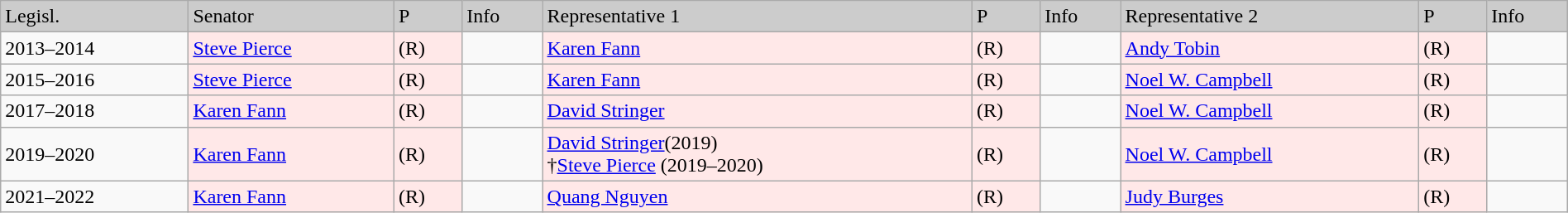<table class=wikitable width="100%" border="1">
<tr style="background-color:#cccccc;">
<td>Legisl.</td>
<td>Senator</td>
<td>P</td>
<td>Info</td>
<td>Representative 1</td>
<td>P</td>
<td>Info</td>
<td>Representative 2</td>
<td>P</td>
<td>Info</td>
</tr>
<tr>
<td>2013–2014</td>
<td style="background:#FFE8E8"><a href='#'>Steve Pierce</a></td>
<td style="background:#FFE8E8">(R)</td>
<td></td>
<td style="background:#FFE8E8"><a href='#'>Karen Fann</a></td>
<td style="background:#FFE8E8">(R)</td>
<td></td>
<td style="background:#FFE8E8"><a href='#'>Andy Tobin</a></td>
<td style="background:#FFE8E8">(R)</td>
<td></td>
</tr>
<tr>
<td>2015–2016</td>
<td style="background:#FFE8E8"><a href='#'>Steve Pierce</a></td>
<td style="background:#FFE8E8">(R)</td>
<td></td>
<td style="background:#FFE8E8"><a href='#'>Karen Fann</a></td>
<td style="background:#FFE8E8">(R)</td>
<td></td>
<td style="background:#FFE8E8"><a href='#'>Noel W. Campbell</a></td>
<td style="background:#FFE8E8">(R)</td>
<td></td>
</tr>
<tr>
<td>2017–2018</td>
<td style="background:#FFE8E8"><a href='#'>Karen Fann</a></td>
<td style="background:#FFE8E8">(R)</td>
<td></td>
<td style="background:#FFE8E8"><a href='#'>David Stringer</a></td>
<td style="background:#FFE8E8">(R)</td>
<td></td>
<td style="background:#FFE8E8"><a href='#'>Noel W. Campbell</a></td>
<td style="background:#FFE8E8">(R)</td>
<td></td>
</tr>
<tr>
<td>2019–2020</td>
<td style="background:#FFE8E8"><a href='#'>Karen Fann</a></td>
<td style="background:#FFE8E8">(R)</td>
<td></td>
<td style="background:#FFE8E8"><a href='#'>David Stringer</a>(2019) <br>†<a href='#'>Steve Pierce</a> (2019–2020)</td>
<td style="background:#FFE8E8">(R)</td>
<td></td>
<td style="background:#FFE8E8"><a href='#'>Noel W. Campbell</a></td>
<td style="background:#FFE8E8">(R)</td>
<td></td>
</tr>
<tr>
<td>2021–2022</td>
<td style="background:#FFE8E8"><a href='#'>Karen Fann</a></td>
<td style="background:#FFE8E8">(R)</td>
<td></td>
<td style="background:#FFE8E8"><a href='#'>Quang Nguyen</a></td>
<td style="background:#FFE8E8">(R)</td>
<td></td>
<td style="background:#FFE8E8"><a href='#'>Judy Burges</a></td>
<td style="background:#FFE8E8">(R)</td>
<td></td>
</tr>
</table>
